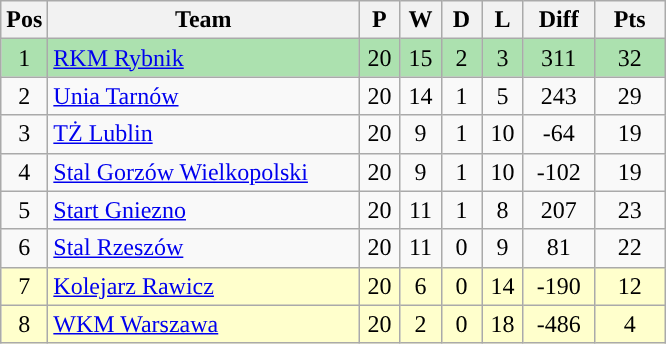<table class="wikitable" style="font-size: 100%">
<tr>
<th width=20>Pos</th>
<th width=200>Team</th>
<th width=20>P</th>
<th width=20>W</th>
<th width=20>D</th>
<th width=20>L</th>
<th width=40>Diff</th>
<th width=40>Pts</th>
</tr>
<tr align=center style="background:#ACE1AF;">
<td>1</td>
<td align="left"><a href='#'>RKM Rybnik</a></td>
<td>20</td>
<td>15</td>
<td>2</td>
<td>3</td>
<td>311</td>
<td>32</td>
</tr>
<tr align=center>
<td>2</td>
<td align="left"><a href='#'>Unia Tarnów</a></td>
<td>20</td>
<td>14</td>
<td>1</td>
<td>5</td>
<td>243</td>
<td>29</td>
</tr>
<tr align=center>
<td>3</td>
<td align="left"><a href='#'>TŻ Lublin</a></td>
<td>20</td>
<td>9</td>
<td>1</td>
<td>10</td>
<td>-64</td>
<td>19</td>
</tr>
<tr align=center>
<td>4</td>
<td align="left"><a href='#'>Stal Gorzów Wielkopolski</a></td>
<td>20</td>
<td>9</td>
<td>1</td>
<td>10</td>
<td>-102</td>
<td>19</td>
</tr>
<tr align=center>
<td>5</td>
<td align="left"><a href='#'>Start Gniezno</a></td>
<td>20</td>
<td>11</td>
<td>1</td>
<td>8</td>
<td>207</td>
<td>23</td>
</tr>
<tr align=center>
<td>6</td>
<td align="left"><a href='#'>Stal Rzeszów</a></td>
<td>20</td>
<td>11</td>
<td>0</td>
<td>9</td>
<td>81</td>
<td>22</td>
</tr>
<tr align=center style="background: #ffffcc;">
<td>7</td>
<td align="left"><a href='#'>Kolejarz Rawicz</a></td>
<td>20</td>
<td>6</td>
<td>0</td>
<td>14</td>
<td>-190</td>
<td>12</td>
</tr>
<tr align=center style="background: #ffffcc;">
<td>8</td>
<td align="left"><a href='#'>WKM Warszawa</a></td>
<td>20</td>
<td>2</td>
<td>0</td>
<td>18</td>
<td>-486</td>
<td>4</td>
</tr>
</table>
